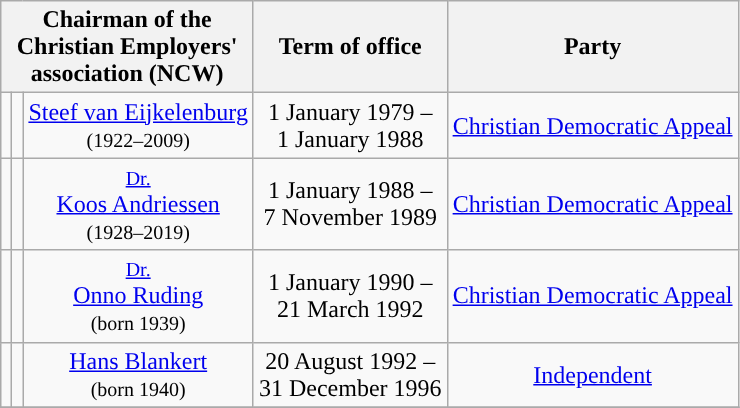<table class="wikitable" style="text-align:center">
<tr>
<th colspan=3>Chairman of the <br> Christian Employers' <br> association (NCW)</th>
<th>Term of office</th>
<th>Party</th>
</tr>
<tr>
<td style="background:"></td>
<td></td>
<td><a href='#'>Steef van Eijkelenburg</a> <br> <small>(1922–2009)</small></td>
<td>1 January 1979 – <br> 1 January 1988</td>
<td><a href='#'>Christian Democratic Appeal</a></td>
</tr>
<tr>
<td style="background:"></td>
<td></td>
<td><small><a href='#'>Dr.</a></small> <br> <a href='#'>Koos Andriessen</a> <br> <small>(1928–2019)</small></td>
<td>1 January 1988 – <br> 7 November 1989</td>
<td><a href='#'>Christian Democratic Appeal</a></td>
</tr>
<tr>
<td style="background:"></td>
<td></td>
<td><small><a href='#'>Dr.</a></small> <br> <a href='#'>Onno Ruding</a> <br> <small>(born 1939)</small></td>
<td>1 January 1990 – <br> 21 March 1992</td>
<td><a href='#'>Christian Democratic Appeal</a></td>
</tr>
<tr>
<td style="background:"></td>
<td></td>
<td><a href='#'>Hans Blankert</a> <br> <small>(born 1940)</small></td>
<td>20 August 1992 – <br> 31 December 1996</td>
<td><a href='#'>Independent</a></td>
</tr>
<tr>
</tr>
</table>
